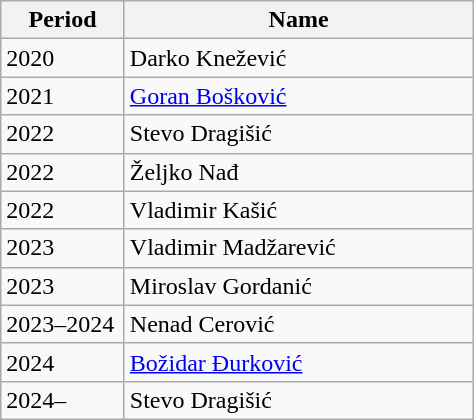<table class="wikitable">
<tr>
<th width="75">Period</th>
<th width="225">Name</th>
</tr>
<tr>
<td>2020</td>
<td> Darko Knežević</td>
</tr>
<tr>
<td>2021</td>
<td> <a href='#'>Goran Bošković</a></td>
</tr>
<tr>
<td>2022</td>
<td> Stevo Dragišić</td>
</tr>
<tr>
<td>2022</td>
<td> Željko Nađ</td>
</tr>
<tr>
<td>2022</td>
<td> Vladimir Kašić</td>
</tr>
<tr>
<td>2023</td>
<td> Vladimir Madžarević</td>
</tr>
<tr>
<td>2023</td>
<td> Miroslav Gordanić</td>
</tr>
<tr>
<td>2023–2024</td>
<td> Nenad Cerović</td>
</tr>
<tr>
<td>2024</td>
<td> <a href='#'>Božidar Đurković</a></td>
</tr>
<tr>
<td>2024–</td>
<td> Stevo Dragišić</td>
</tr>
</table>
